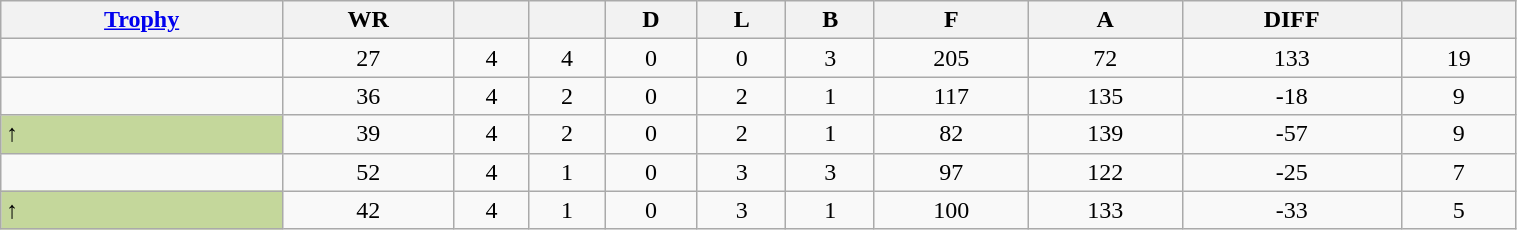<table class="wikitable" width="80%" style="text-align: center;">
<tr>
<th><a href='#'>Trophy</a></th>
<th>WR</th>
<th></th>
<th></th>
<th>D</th>
<th>L</th>
<th>B</th>
<th>F</th>
<th>A</th>
<th>DIFF</th>
<th></th>
</tr>
<tr>
<td style="text-align: left;"></td>
<td>27</td>
<td>4</td>
<td>4</td>
<td>0</td>
<td>0</td>
<td>3</td>
<td>205</td>
<td>72</td>
<td>133</td>
<td>19</td>
</tr>
<tr>
<td style="text-align: left;"></td>
<td>36</td>
<td>4</td>
<td>2</td>
<td>0</td>
<td>2</td>
<td>1</td>
<td>117</td>
<td>135</td>
<td>-18</td>
<td>9</td>
</tr>
<tr>
<td bgcolor="#C4D79B" style="text-align: left;"> ↑</td>
<td>39</td>
<td>4</td>
<td>2</td>
<td>0</td>
<td>2</td>
<td>1</td>
<td>82</td>
<td>139</td>
<td>-57</td>
<td>9</td>
</tr>
<tr>
<td style="text-align: left;"></td>
<td>52</td>
<td>4</td>
<td>1</td>
<td>0</td>
<td>3</td>
<td>3</td>
<td>97</td>
<td>122</td>
<td>-25</td>
<td>7</td>
</tr>
<tr>
<td bgcolor="#C4D79B" style="text-align: left;"> ↑</td>
<td>42</td>
<td>4</td>
<td>1</td>
<td>0</td>
<td>3</td>
<td>1</td>
<td>100</td>
<td>133</td>
<td>-33</td>
<td>5</td>
</tr>
</table>
